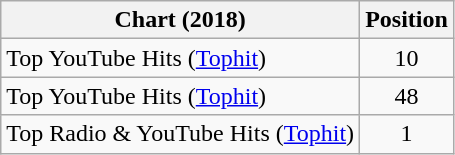<table class="wikitable sortable">
<tr>
<th>Chart (2018)</th>
<th>Position</th>
</tr>
<tr>
<td> Top YouTube Hits (<a href='#'>Tophit</a>)</td>
<td align="center">10</td>
</tr>
<tr>
<td> Top YouTube Hits (<a href='#'>Tophit</a>)</td>
<td align="center">48</td>
</tr>
<tr>
<td> Top Radio & YouTube Hits (<a href='#'>Tophit</a>)</td>
<td align="center">1</td>
</tr>
</table>
